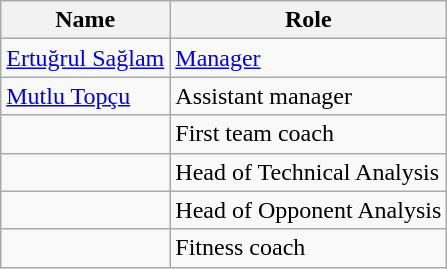<table class="wikitable">
<tr>
<th>Name</th>
<th>Role</th>
</tr>
<tr>
<td> <a href='#'>Ertuğrul Sağlam</a></td>
<td><a href='#'>Manager</a></td>
</tr>
<tr>
<td> <a href='#'>Mutlu Topçu</a></td>
<td>Assistant manager</td>
</tr>
<tr>
<td></td>
<td>First team coach</td>
</tr>
<tr>
<td></td>
<td>Head of Technical Analysis</td>
</tr>
<tr>
<td></td>
<td>Head of Opponent Analysis</td>
</tr>
<tr>
<td></td>
<td>Fitness coach</td>
</tr>
</table>
